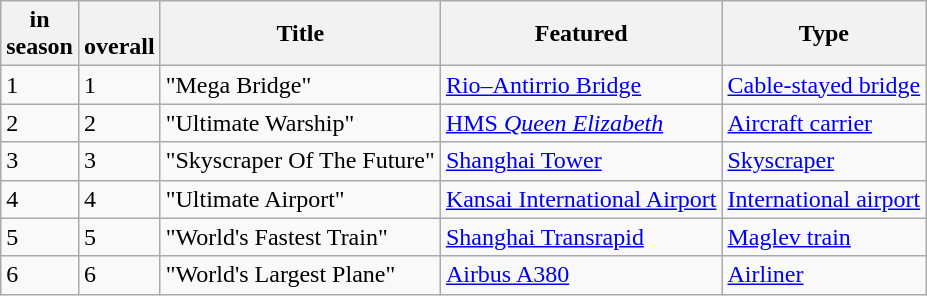<table class="wikitable">
<tr>
<th> in<br>season</th>
<th><br>overall</th>
<th>Title</th>
<th>Featured</th>
<th>Type</th>
</tr>
<tr>
<td>1</td>
<td>1</td>
<td>"Mega Bridge"</td>
<td><a href='#'>Rio–Antirrio Bridge</a></td>
<td><a href='#'>Cable-stayed bridge</a></td>
</tr>
<tr>
<td>2</td>
<td>2</td>
<td>"Ultimate Warship"</td>
<td><a href='#'>HMS <em>Queen Elizabeth</em></a></td>
<td><a href='#'>Aircraft carrier</a></td>
</tr>
<tr>
<td>3</td>
<td>3</td>
<td>"Skyscraper Of The Future"</td>
<td><a href='#'>Shanghai Tower</a></td>
<td><a href='#'>Skyscraper</a></td>
</tr>
<tr>
<td>4</td>
<td>4</td>
<td>"Ultimate Airport"</td>
<td><a href='#'>Kansai International Airport</a></td>
<td><a href='#'>International airport</a></td>
</tr>
<tr>
<td>5</td>
<td>5</td>
<td>"World's Fastest Train"</td>
<td><a href='#'>Shanghai Transrapid</a></td>
<td><a href='#'>Maglev train</a></td>
</tr>
<tr>
<td>6</td>
<td>6</td>
<td>"World's Largest Plane"</td>
<td><a href='#'>Airbus A380</a></td>
<td><a href='#'>Airliner</a></td>
</tr>
</table>
